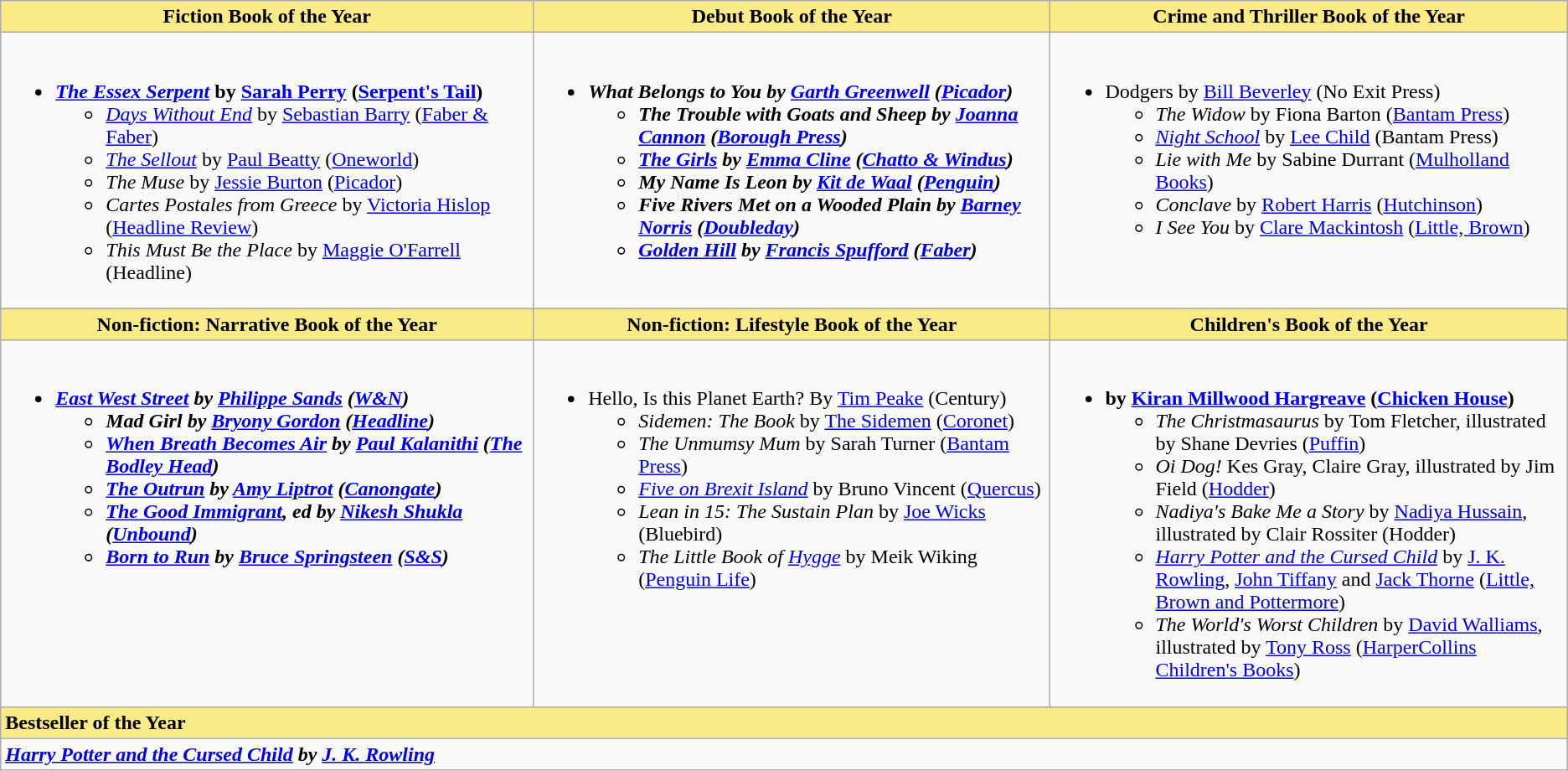<table class="wikitable" style="font-size:100%">
<tr>
<th style="background:#FAEB86;" width="34%">Fiction Book of the Year</th>
<th style="background:#FAEB86;" width="33%">Debut Book of the Year</th>
<th style="background:#FAEB86;" width="33%">Crime and Thriller Book of the Year</th>
</tr>
<tr>
<td valign="top"><br><ul><li><strong><em><a href='#'>The Essex Serpent</a></em></strong> <strong>by <a href='#'>Sarah Perry</a> (<a href='#'>Serpent's Tail</a>)</strong><ul><li><em><a href='#'>Days Without End</a></em> by <a href='#'>Sebastian Barry</a> (<a href='#'>Faber & Faber</a>)</li><li><em><a href='#'>The Sellout</a></em> by <a href='#'>Paul Beatty</a> (<a href='#'>Oneworld</a>)</li><li><em>The Muse</em> by <a href='#'>Jessie Burton</a> (<a href='#'>Picador</a>)</li><li><em>Cartes Postales from Greece</em> by <a href='#'>Victoria Hislop</a> (<a href='#'>Headline Review</a>)</li><li><em>This Must Be the Place</em> by <a href='#'>Maggie O'Farrell</a> (Headline)</li></ul></li></ul></td>
<td valign="top"><br><ul><li><strong><em>What Belongs to You<em> by <a href='#'>Garth Greenwell</a> (<a href='#'>Picador</a>)<strong><ul><li></em>The Trouble with Goats and Sheep<em> by <a href='#'>Joanna Cannon</a> (<a href='#'>Borough Press</a>)</li><li></em><a href='#'>The Girls</a><em> by <a href='#'>Emma Cline</a> (<a href='#'>Chatto & Windus</a>)</li><li></em>My Name Is Leon<em> by <a href='#'>Kit de Waal</a> (<a href='#'>Penguin</a>)</li><li></em>Five Rivers Met on a Wooded Plain<em> by <a href='#'>Barney Norris</a> (<a href='#'>Doubleday</a>)</li><li></em><a href='#'>Golden Hill</a><em> by <a href='#'>Francis Spufford</a> (<a href='#'>Faber</a>)</li></ul></li></ul></td>
<td valign="top"><br><ul><li></em></strong>Dodgers</em> by <a href='#'>Bill Beverley</a> (No Exit Press)</strong><ul><li><em>The Widow</em> by Fiona Barton (<a href='#'>Bantam Press</a>)</li><li><em><a href='#'>Night School</a></em> by <a href='#'>Lee Child</a> (Bantam Press)</li><li><em>Lie with Me</em> by Sabine Durrant (<a href='#'>Mulholland Books</a>)</li><li><em>Conclave</em> by <a href='#'>Robert Harris</a> (<a href='#'>Hutchinson</a>)</li><li><em>I See You</em> by <a href='#'>Clare Mackintosh</a> (<a href='#'>Little, Brown</a>)</li></ul></li></ul></td>
</tr>
<tr>
<th style="background:#FAEB86;" width="34%"><strong>Non-fiction: Narrative Book of the Year</strong></th>
<th style="background:#FAEB86;" width="33%"><strong>Non-fiction: Lifestyle Book of the Year</strong></th>
<th style="background:#FAEB86;" width="33%"><strong>Children's Book of the Year</strong></th>
</tr>
<tr>
<td valign="top"><br><ul><li><strong><em><a href='#'>East West Street</a><em> by <a href='#'>Philippe Sands</a> (<a href='#'>W&N</a>)<strong><ul><li></em>Mad Girl<em> by <a href='#'>Bryony Gordon</a> (<a href='#'>Headline</a>)</li><li></em><a href='#'>When Breath Becomes Air</a><em> by <a href='#'>Paul Kalanithi</a> (<a href='#'>The Bodley Head</a>)</li><li></em><a href='#'>The Outrun</a><em> by <a href='#'>Amy Liptrot</a> (<a href='#'>Canongate</a>)</li><li></em><a href='#'>The Good Immigrant</a><em>, ed by <a href='#'>Nikesh Shukla</a> (<a href='#'>Unbound</a>)</li><li></em><a href='#'>Born to Run</a><em> by <a href='#'>Bruce Springsteen</a> (<a href='#'>S&S</a>)</li></ul></li></ul></td>
<td valign="top"><br><ul><li></em></strong>Hello, Is this Planet Earth?</em> By <a href='#'>Tim Peake</a> (Century)</strong><ul><li><em>Sidemen: The Book</em> by <a href='#'>The Sidemen</a> (<a href='#'>Coronet</a>)</li><li><em>The Unmumsy Mum</em> by Sarah Turner (<a href='#'>Bantam Press</a>)</li><li><em><a href='#'>Five on Brexit Island</a></em> by Bruno Vincent (<a href='#'>Quercus</a>)</li><li><em>Lean in 15: The Sustain Plan</em> by <a href='#'>Joe Wicks</a> (Bluebird)</li><li><em>The Little Book of <a href='#'>Hygge</a></em> by Meik Wiking (<a href='#'>Penguin Life</a>)</li></ul></li></ul></td>
<td valign="top"><br><ul><li><strong> by <a href='#'>Kiran Millwood Hargreave</a> (<a href='#'>Chicken House</a>)</strong><ul><li><em>The Christmasaurus</em> by Tom Fletcher, illustrated by Shane Devries (<a href='#'>Puffin</a>)</li><li><em>Oi Dog!</em> Kes Gray, Claire Gray, illustrated by Jim Field (<a href='#'>Hodder</a>)</li><li><em>Nadiya's Bake Me a Story</em> by <a href='#'>Nadiya Hussain</a>, illustrated by Clair Rossiter (Hodder)</li><li><em><a href='#'>Harry Potter and the Cursed Child</a></em> by <a href='#'>J. K. Rowling</a>, <a href='#'>John Tiffany</a> and <a href='#'>Jack Thorne</a> (<a href='#'>Little, Brown and Pottermore</a>)</li><li><em>The World's Worst Children</em> by <a href='#'>David Walliams</a>, illustrated by <a href='#'>Tony Ross</a> (<a href='#'>HarperCollins Children's Books</a>)</li></ul></li></ul></td>
</tr>
<tr style="background:#FAEB86;" !>
<td colspan="3"><strong>Bestseller of the Year</strong></td>
</tr>
<tr>
<td colspan="3"><strong><em><a href='#'>Harry Potter and the Cursed Child</a><em> by <a href='#'>J. K. Rowling</a><strong></td>
</tr>
</table>
